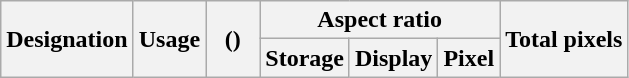<table class="wikitable sortable">
<tr>
<th rowspan=2>Designation</th>
<th rowspan=2>Usage</th>
<th rowspan=2 style="border-right:0;"></th>
<th rowspan=2 class="unsortable" style="width:1em; border-left:0; border-right:0;">()</th>
<th rowspan=2 style="border-left:0;"></th>
<th colspan=3>Aspect ratio</th>
<th rowspan=2>Total pixels</th>
</tr>
<tr>
<th>Storage</th>
<th>Display</th>
<th>Pixel<br>





































































































































































































































</th>
</tr>
</table>
